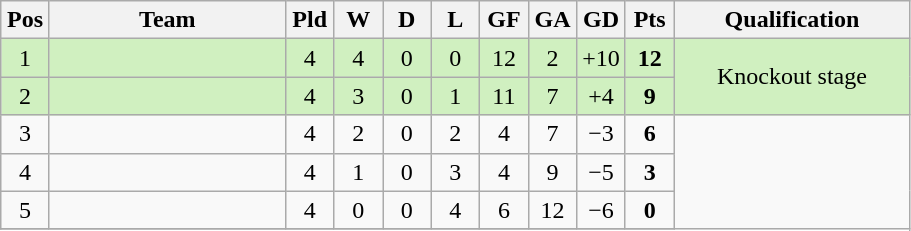<table class="wikitable" border="1" style="text-align: center;">
<tr>
<th width="25"><abbr>Pos</abbr></th>
<th width="150">Team</th>
<th width="25"><abbr>Pld</abbr></th>
<th width="25"><abbr>W</abbr></th>
<th width="25"><abbr>D</abbr></th>
<th width="25"><abbr>L</abbr></th>
<th width="25"><abbr>GF</abbr></th>
<th width="25"><abbr>GA</abbr></th>
<th width="25"><abbr>GD</abbr></th>
<th width="25"><abbr>Pts</abbr></th>
<th width="150">Qualification</th>
</tr>
<tr bgcolor= #D0F0C0>
<td>1</td>
<td align="left"></td>
<td>4</td>
<td>4</td>
<td>0</td>
<td>0</td>
<td>12</td>
<td>2</td>
<td>+10</td>
<td><strong>12</strong></td>
<td rowspan=2>Knockout stage</td>
</tr>
<tr bgcolor= #D0F0C0>
<td>2</td>
<td align="left"></td>
<td>4</td>
<td>3</td>
<td>0</td>
<td>1</td>
<td>11</td>
<td>7</td>
<td>+4</td>
<td><strong>9</strong></td>
</tr>
<tr>
<td>3</td>
<td align="left"></td>
<td>4</td>
<td>2</td>
<td>0</td>
<td>2</td>
<td>4</td>
<td>7</td>
<td>−3</td>
<td><strong>6</strong></td>
</tr>
<tr>
<td>4</td>
<td align="left"></td>
<td>4</td>
<td>1</td>
<td>0</td>
<td>3</td>
<td>4</td>
<td>9</td>
<td>−5</td>
<td><strong>3</strong></td>
</tr>
<tr>
<td>5</td>
<td align="left"></td>
<td>4</td>
<td>0</td>
<td>0</td>
<td>4</td>
<td>6</td>
<td>12</td>
<td>−6</td>
<td><strong>0</strong></td>
</tr>
<tr>
</tr>
</table>
